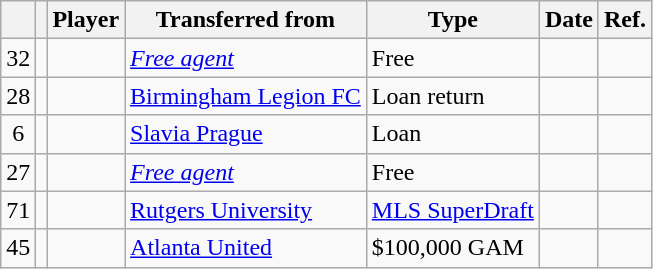<table class="wikitable sortable nowrap">
<tr>
<th></th>
<th></th>
<th>Player</th>
<th>Transferred from</th>
<th>Type</th>
<th>Date</th>
<th>Ref.</th>
</tr>
<tr>
<td align=center>32</td>
<td align=center></td>
<td></td>
<td style="text-align:left"><em><a href='#'>Free agent</a></em></td>
<td>Free</td>
<td></td>
<td align=center></td>
</tr>
<tr>
<td align=center>28</td>
<td align=center></td>
<td></td>
<td> <a href='#'>Birmingham Legion FC</a></td>
<td style="text-align:left">Loan return</td>
<td></td>
<td align=center></td>
</tr>
<tr>
<td align=center>6</td>
<td align=center></td>
<td></td>
<td> <a href='#'>Slavia Prague</a></td>
<td style="text-align:left">Loan</td>
<td></td>
<td align=center></td>
</tr>
<tr>
<td align=center>27</td>
<td align=center></td>
<td></td>
<td style="text-align:left"><em><a href='#'>Free agent</a></em></td>
<td>Free</td>
<td></td>
<td align=center></td>
</tr>
<tr>
<td align=center>71</td>
<td align=center></td>
<td></td>
<td> <a href='#'>Rutgers University</a></td>
<td><a href='#'>MLS SuperDraft</a></td>
<td></td>
<td align=center></td>
</tr>
<tr>
<td align=center>45</td>
<td align=center></td>
<td></td>
<td> <a href='#'>Atlanta United</a></td>
<td>$100,000 GAM</td>
<td></td>
<td align=center></td>
</tr>
</table>
